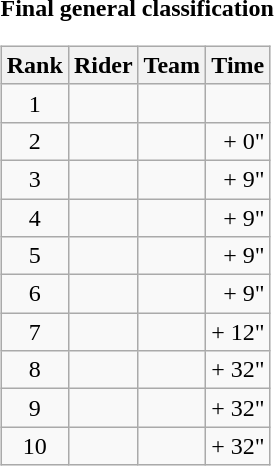<table>
<tr>
<td><strong>Final general classification</strong><br><table class="wikitable">
<tr>
<th scope="col">Rank</th>
<th scope="col">Rider</th>
<th scope="col">Team</th>
<th scope="col">Time</th>
</tr>
<tr>
<td style="text-align:center;">1</td>
<td></td>
<td></td>
<td style="text-align:right;"></td>
</tr>
<tr>
<td style="text-align:center;">2</td>
<td></td>
<td></td>
<td style="text-align:right;">+ 0"</td>
</tr>
<tr>
<td style="text-align:center;">3</td>
<td></td>
<td></td>
<td style="text-align:right;">+ 9"</td>
</tr>
<tr>
<td style="text-align:center;">4</td>
<td></td>
<td></td>
<td style="text-align:right;">+ 9"</td>
</tr>
<tr>
<td style="text-align:center;">5</td>
<td></td>
<td></td>
<td style="text-align:right;">+ 9"</td>
</tr>
<tr>
<td style="text-align:center;">6</td>
<td></td>
<td></td>
<td style="text-align:right;">+ 9"</td>
</tr>
<tr>
<td style="text-align:center;">7</td>
<td></td>
<td></td>
<td style="text-align:right;">+ 12"</td>
</tr>
<tr>
<td style="text-align:center;">8</td>
<td></td>
<td></td>
<td style="text-align:right;">+ 32"</td>
</tr>
<tr>
<td style="text-align:center;">9</td>
<td></td>
<td></td>
<td style="text-align:right;">+ 32"</td>
</tr>
<tr>
<td style="text-align:center;">10</td>
<td></td>
<td></td>
<td style="text-align:right;">+ 32"</td>
</tr>
</table>
</td>
</tr>
</table>
